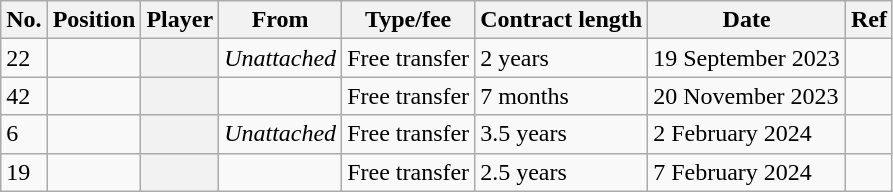<table class="wikitable plainrowheaders sortable" style="text-align:center; text-align:left">
<tr>
<th scope="col">No.</th>
<th scope="col">Position</th>
<th scope="col">Player</th>
<th scope="col">From</th>
<th scope="col">Type/fee</th>
<th scope="col">Contract length</th>
<th scope="col">Date</th>
<th scope="col" class="unsortable">Ref</th>
</tr>
<tr>
<td>22</td>
<td></td>
<th scope="row"></th>
<td><em>Unattached</em></td>
<td>Free transfer</td>
<td>2 years</td>
<td>19 September 2023</td>
<td></td>
</tr>
<tr>
<td>42</td>
<td></td>
<th scope="row"></th>
<td></td>
<td>Free transfer</td>
<td>7 months</td>
<td>20 November 2023</td>
<td></td>
</tr>
<tr>
<td>6</td>
<td></td>
<th scope="row"></th>
<td><em>Unattached</em></td>
<td>Free transfer</td>
<td>3.5 years</td>
<td>2 February 2024</td>
<td></td>
</tr>
<tr>
<td>19</td>
<td></td>
<th scope="row"></th>
<td></td>
<td>Free transfer</td>
<td>2.5 years</td>
<td>7 February 2024</td>
<td></td>
</tr>
</table>
